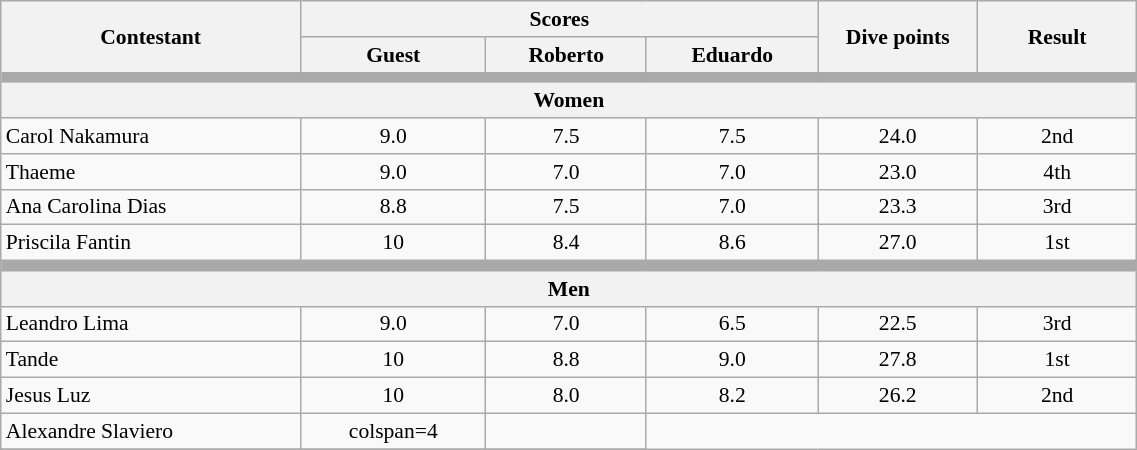<table class="wikitable" style="text-align:center;  width:60%; font-size:90%;">
<tr>
<th rowspan="2" width=100>Contestant</th>
<th colspan="3" width=150>Scores</th>
<th rowspan="2" width=050>Dive points</th>
<th rowspan="2" width=050>Result</th>
</tr>
<tr>
<th width=50>Guest</th>
<th width=50>Roberto</th>
<th width=50>Eduardo</th>
</tr>
<tr>
<td colspan=6 bgcolor="#A9A9A9"></td>
</tr>
<tr>
<th colspan=6>Women</th>
</tr>
<tr>
<td align="left">Carol Nakamura</td>
<td>9.0</td>
<td>7.5</td>
<td>7.5</td>
<td>24.0</td>
<td>2nd</td>
</tr>
<tr>
<td align="left">Thaeme</td>
<td>9.0</td>
<td>7.0</td>
<td>7.0</td>
<td>23.0</td>
<td>4th</td>
</tr>
<tr>
<td align="left">Ana Carolina Dias</td>
<td>8.8</td>
<td>7.5</td>
<td>7.0</td>
<td>23.3</td>
<td>3rd</td>
</tr>
<tr>
<td align="left">Priscila Fantin</td>
<td>10</td>
<td>8.4</td>
<td>8.6</td>
<td>27.0</td>
<td>1st</td>
</tr>
<tr>
<td colspan=6 bgcolor="#A9A9A9"></td>
</tr>
<tr>
<th colspan=6>Men</th>
</tr>
<tr>
<td align="left">Leandro Lima</td>
<td>9.0</td>
<td>7.0</td>
<td>6.5</td>
<td>22.5</td>
<td>3rd</td>
</tr>
<tr>
<td align="left">Tande</td>
<td>10</td>
<td>8.8</td>
<td>9.0</td>
<td>27.8</td>
<td>1st</td>
</tr>
<tr>
<td align="left">Jesus Luz</td>
<td>10</td>
<td>8.0</td>
<td>8.2</td>
<td>26.2</td>
<td>2nd</td>
</tr>
<tr>
<td align="left">Alexandre Slaviero</td>
<td>colspan=4 </td>
<td></td>
</tr>
<tr>
</tr>
</table>
